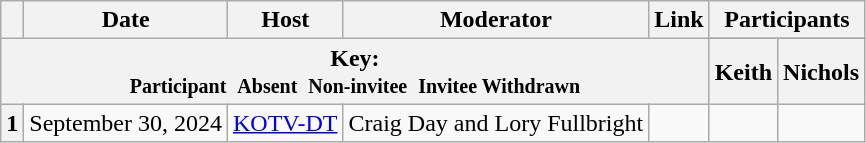<table class="wikitable" style="text-align:center;">
<tr>
<th scope="col"></th>
<th scope="col">Date</th>
<th scope="col">Host</th>
<th scope="col">Moderator</th>
<th scope="col">Link</th>
<th colspan="2" scope="col">Participants</th>
</tr>
<tr>
<th colspan="5" rowspan="2">Key:<br> <small>Participant </small>  <small>Absent </small>  <small>Non-invitee </small>  <small>Invitee  Withdrawn</small></th>
</tr>
<tr>
<th scope="col">Keith</th>
<th scope="col">Nichols</th>
</tr>
<tr>
<th scope="row">1</th>
<td style="white-space:nowrap;">September 30, 2024</td>
<td style="white-space:nowrap;"><a href='#'>KOTV-DT</a></td>
<td style="white-space:nowrap;">Craig Day and Lory Fullbright</td>
<td style="white-space:nowrap;"></td>
<td></td>
<td></td>
</tr>
</table>
